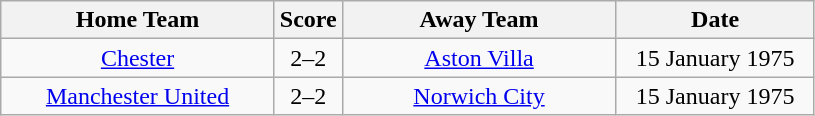<table class="wikitable" style="text-align:center;">
<tr>
<th width=175>Home Team</th>
<th width=20>Score</th>
<th width=175>Away Team</th>
<th width=125>Date</th>
</tr>
<tr>
<td><a href='#'>Chester</a></td>
<td>2–2</td>
<td><a href='#'>Aston Villa</a></td>
<td>15 January 1975</td>
</tr>
<tr>
<td><a href='#'>Manchester United</a></td>
<td>2–2</td>
<td><a href='#'>Norwich City</a></td>
<td>15 January 1975</td>
</tr>
</table>
